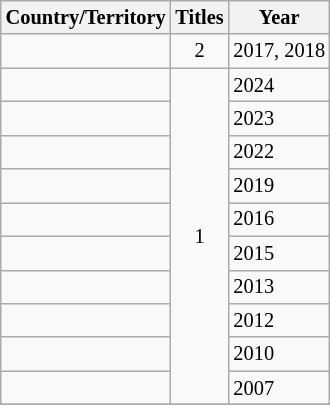<table class="wikitable sortable" style="font-size: 85%;">
<tr>
<th>Country/Territory</th>
<th>Titles</th>
<th>Year</th>
</tr>
<tr>
<td></td>
<td style="text-align:center;">2</td>
<td>2017, 2018</td>
</tr>
<tr>
<td></td>
<td rowspan="10" style="text-align:center;">1</td>
<td>2024</td>
</tr>
<tr>
<td></td>
<td>2023</td>
</tr>
<tr>
<td></td>
<td>2022</td>
</tr>
<tr>
<td></td>
<td>2019</td>
</tr>
<tr>
<td></td>
<td>2016</td>
</tr>
<tr>
<td></td>
<td>2015</td>
</tr>
<tr>
<td></td>
<td>2013</td>
</tr>
<tr>
<td></td>
<td>2012</td>
</tr>
<tr>
<td></td>
<td>2010</td>
</tr>
<tr>
<td></td>
<td>2007</td>
</tr>
<tr>
</tr>
</table>
